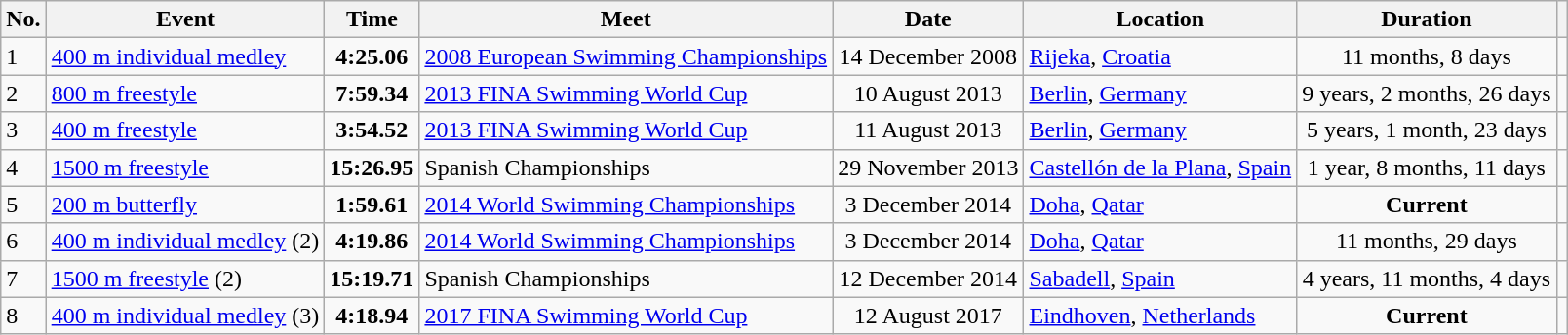<table class="wikitable sortable">
<tr>
<th>No.</th>
<th>Event</th>
<th>Time</th>
<th>Meet</th>
<th>Date</th>
<th>Location</th>
<th>Duration</th>
<th></th>
</tr>
<tr>
<td>1</td>
<td><a href='#'>400 m individual medley</a></td>
<td align="center"><strong>4:25.06</strong></td>
<td><a href='#'>2008 European Swimming Championships</a></td>
<td align="center">14 December 2008</td>
<td><a href='#'>Rijeka</a>, <a href='#'>Croatia</a></td>
<td align="center">11 months, 8 days</td>
<td></td>
</tr>
<tr>
<td>2</td>
<td><a href='#'>800 m freestyle</a></td>
<td align="center"><strong>7:59.34</strong></td>
<td><a href='#'>2013 FINA Swimming World Cup</a></td>
<td align="center">10 August 2013</td>
<td><a href='#'>Berlin</a>, <a href='#'>Germany</a></td>
<td align="center">9 years, 2 months, 26 days</td>
<td></td>
</tr>
<tr>
<td>3</td>
<td><a href='#'>400 m freestyle</a></td>
<td align="center"><strong>3:54.52</strong></td>
<td><a href='#'>2013 FINA Swimming World Cup</a></td>
<td align="center">11 August 2013</td>
<td><a href='#'>Berlin</a>, <a href='#'>Germany</a></td>
<td align="center">5 years, 1 month, 23 days</td>
<td></td>
</tr>
<tr>
<td>4</td>
<td><a href='#'>1500 m freestyle</a></td>
<td align="center"><strong>15:26.95</strong></td>
<td>Spanish Championships</td>
<td align="center">29 November 2013</td>
<td><a href='#'>Castellón de la Plana</a>, <a href='#'>Spain</a></td>
<td align="center">1 year, 8 months, 11 days</td>
<td></td>
</tr>
<tr>
<td>5</td>
<td><a href='#'>200 m butterfly</a></td>
<td align="center"><strong>1:59.61</strong></td>
<td><a href='#'>2014 World Swimming Championships</a></td>
<td align="center">3 December 2014</td>
<td><a href='#'>Doha</a>, <a href='#'>Qatar</a></td>
<td align="center"><strong>Current</strong></td>
<td></td>
</tr>
<tr>
<td>6</td>
<td><a href='#'>400 m individual medley</a> (2)</td>
<td align="center"><strong>4:19.86</strong></td>
<td><a href='#'>2014 World Swimming Championships</a></td>
<td align="center">3 December 2014</td>
<td><a href='#'>Doha</a>, <a href='#'>Qatar</a></td>
<td align="center">11 months, 29 days</td>
<td></td>
</tr>
<tr>
<td>7</td>
<td><a href='#'>1500 m freestyle</a> (2)</td>
<td align="center"><strong>15:19.71</strong></td>
<td>Spanish Championships</td>
<td align="center">12 December 2014</td>
<td><a href='#'>Sabadell</a>, <a href='#'>Spain</a></td>
<td align="center">4 years, 11 months, 4 days</td>
<td></td>
</tr>
<tr>
<td>8</td>
<td><a href='#'>400 m individual medley</a> (3)</td>
<td align="center"><strong>4:18.94</strong></td>
<td><a href='#'>2017 FINA Swimming World Cup</a></td>
<td align="center">12 August 2017</td>
<td><a href='#'>Eindhoven</a>, <a href='#'>Netherlands</a></td>
<td align="center"><strong>Current</strong></td>
<td></td>
</tr>
</table>
